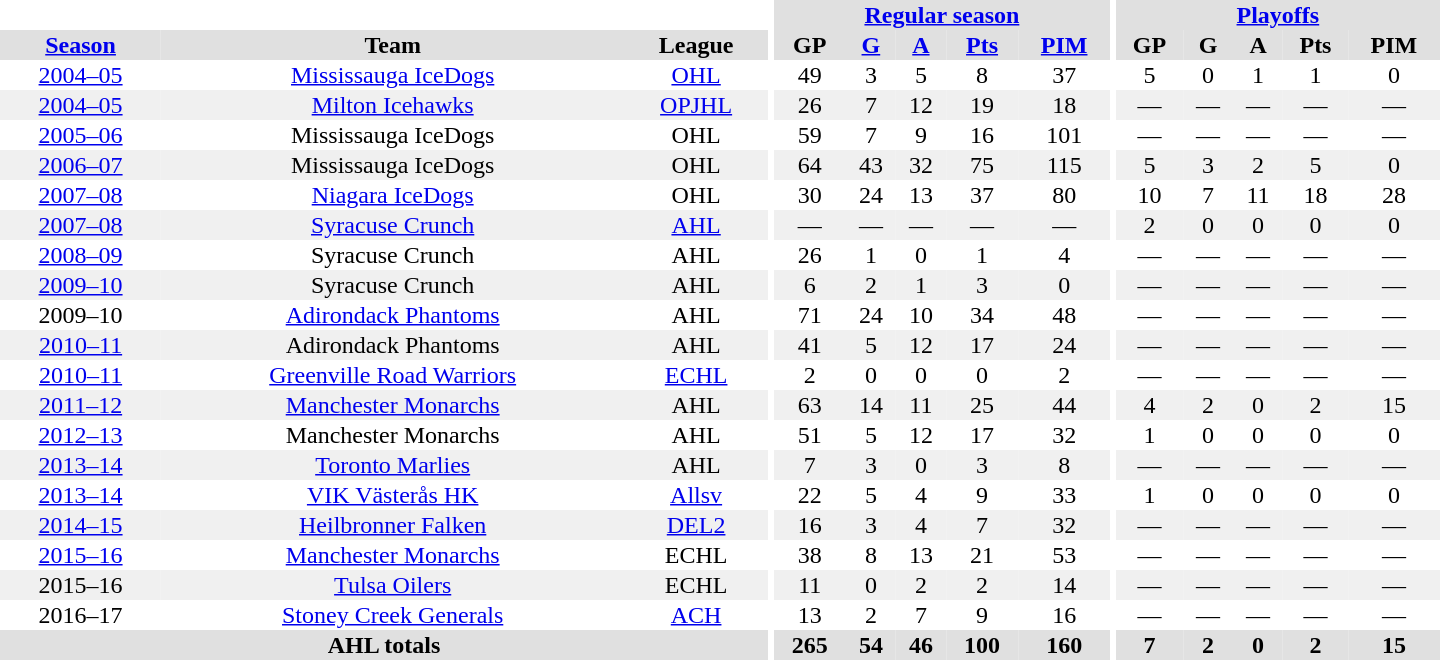<table border="0" cellpadding="1" cellspacing="0" style="text-align:center; width:60em">
<tr bgcolor="#e0e0e0">
<th colspan="3" bgcolor="#ffffff"></th>
<th rowspan="99" bgcolor="#ffffff"></th>
<th colspan="5"><a href='#'>Regular season</a></th>
<th rowspan="99" bgcolor="#ffffff"></th>
<th colspan="5"><a href='#'>Playoffs</a></th>
</tr>
<tr bgcolor="#e0e0e0">
<th><a href='#'>Season</a></th>
<th>Team</th>
<th>League</th>
<th>GP</th>
<th><a href='#'>G</a></th>
<th><a href='#'>A</a></th>
<th><a href='#'>Pts</a></th>
<th><a href='#'>PIM</a></th>
<th>GP</th>
<th>G</th>
<th>A</th>
<th>Pts</th>
<th>PIM</th>
</tr>
<tr ALIGN="center">
<td><a href='#'>2004–05</a></td>
<td><a href='#'>Mississauga IceDogs</a></td>
<td><a href='#'>OHL</a></td>
<td>49</td>
<td>3</td>
<td>5</td>
<td>8</td>
<td>37</td>
<td>5</td>
<td>0</td>
<td>1</td>
<td>1</td>
<td>0</td>
</tr>
<tr ALIGN="center" bgcolor="#f0f0f0">
<td><a href='#'>2004–05</a></td>
<td><a href='#'>Milton Icehawks</a></td>
<td><a href='#'>OPJHL</a></td>
<td>26</td>
<td>7</td>
<td>12</td>
<td>19</td>
<td>18</td>
<td>—</td>
<td>—</td>
<td>—</td>
<td>—</td>
<td>—</td>
</tr>
<tr ALIGN="center">
<td><a href='#'>2005–06</a></td>
<td>Mississauga IceDogs</td>
<td>OHL</td>
<td>59</td>
<td>7</td>
<td>9</td>
<td>16</td>
<td>101</td>
<td>—</td>
<td>—</td>
<td>—</td>
<td>—</td>
<td>—</td>
</tr>
<tr ALIGN="center" bgcolor="#f0f0f0">
<td><a href='#'>2006–07</a></td>
<td>Mississauga IceDogs</td>
<td>OHL</td>
<td>64</td>
<td>43</td>
<td>32</td>
<td>75</td>
<td>115</td>
<td>5</td>
<td>3</td>
<td>2</td>
<td>5</td>
<td>0</td>
</tr>
<tr ALIGN="center">
<td><a href='#'>2007–08</a></td>
<td><a href='#'>Niagara IceDogs</a></td>
<td>OHL</td>
<td>30</td>
<td>24</td>
<td>13</td>
<td>37</td>
<td>80</td>
<td>10</td>
<td>7</td>
<td>11</td>
<td>18</td>
<td>28</td>
</tr>
<tr ALIGN="center" bgcolor="#f0f0f0">
<td><a href='#'>2007–08</a></td>
<td><a href='#'>Syracuse Crunch</a></td>
<td><a href='#'>AHL</a></td>
<td>—</td>
<td>—</td>
<td>—</td>
<td>—</td>
<td>—</td>
<td>2</td>
<td>0</td>
<td>0</td>
<td>0</td>
<td>0</td>
</tr>
<tr ALIGN="center">
<td><a href='#'>2008–09</a></td>
<td>Syracuse Crunch</td>
<td>AHL</td>
<td>26</td>
<td>1</td>
<td>0</td>
<td>1</td>
<td>4</td>
<td>—</td>
<td>—</td>
<td>—</td>
<td>—</td>
<td>—</td>
</tr>
<tr ALIGN="center" bgcolor="#f0f0f0">
<td><a href='#'>2009–10</a></td>
<td>Syracuse Crunch</td>
<td>AHL</td>
<td>6</td>
<td>2</td>
<td>1</td>
<td>3</td>
<td>0</td>
<td>—</td>
<td>—</td>
<td>—</td>
<td>—</td>
<td>—</td>
</tr>
<tr ALIGN="center">
<td>2009–10</td>
<td><a href='#'>Adirondack Phantoms</a></td>
<td>AHL</td>
<td>71</td>
<td>24</td>
<td>10</td>
<td>34</td>
<td>48</td>
<td>—</td>
<td>—</td>
<td>—</td>
<td>—</td>
<td>—</td>
</tr>
<tr ALIGN="center"  bgcolor="#f0f0f0">
<td><a href='#'>2010–11</a></td>
<td>Adirondack Phantoms</td>
<td>AHL</td>
<td>41</td>
<td>5</td>
<td>12</td>
<td>17</td>
<td>24</td>
<td>—</td>
<td>—</td>
<td>—</td>
<td>—</td>
<td>—</td>
</tr>
<tr ALIGN="center">
<td><a href='#'>2010–11</a></td>
<td><a href='#'>Greenville Road Warriors</a></td>
<td><a href='#'>ECHL</a></td>
<td>2</td>
<td>0</td>
<td>0</td>
<td>0</td>
<td>2</td>
<td>—</td>
<td>—</td>
<td>—</td>
<td>—</td>
<td>—</td>
</tr>
<tr ALIGN="center"  bgcolor="#f0f0f0">
<td><a href='#'>2011–12</a></td>
<td><a href='#'>Manchester Monarchs</a></td>
<td>AHL</td>
<td>63</td>
<td>14</td>
<td>11</td>
<td>25</td>
<td>44</td>
<td>4</td>
<td>2</td>
<td>0</td>
<td>2</td>
<td>15</td>
</tr>
<tr ALIGN="center">
<td><a href='#'>2012–13</a></td>
<td>Manchester Monarchs</td>
<td>AHL</td>
<td>51</td>
<td>5</td>
<td>12</td>
<td>17</td>
<td>32</td>
<td>1</td>
<td>0</td>
<td>0</td>
<td>0</td>
<td>0</td>
</tr>
<tr ALIGN="center"  bgcolor="#f0f0f0">
<td><a href='#'>2013–14</a></td>
<td><a href='#'>Toronto Marlies</a></td>
<td>AHL</td>
<td>7</td>
<td>3</td>
<td>0</td>
<td>3</td>
<td>8</td>
<td>—</td>
<td>—</td>
<td>—</td>
<td>—</td>
<td>—</td>
</tr>
<tr ALIGN="center">
<td><a href='#'>2013–14</a></td>
<td><a href='#'>VIK Västerås HK</a></td>
<td><a href='#'>Allsv</a></td>
<td>22</td>
<td>5</td>
<td>4</td>
<td>9</td>
<td>33</td>
<td>1</td>
<td>0</td>
<td>0</td>
<td>0</td>
<td>0</td>
</tr>
<tr ALIGN="center"  bgcolor="#f0f0f0">
<td><a href='#'>2014–15</a></td>
<td><a href='#'>Heilbronner Falken</a></td>
<td><a href='#'>DEL2</a></td>
<td>16</td>
<td>3</td>
<td>4</td>
<td>7</td>
<td>32</td>
<td>—</td>
<td>—</td>
<td>—</td>
<td>—</td>
<td>—</td>
</tr>
<tr ALIGN="center">
<td><a href='#'>2015–16</a></td>
<td><a href='#'>Manchester Monarchs</a></td>
<td>ECHL</td>
<td>38</td>
<td>8</td>
<td>13</td>
<td>21</td>
<td>53</td>
<td>—</td>
<td>—</td>
<td>—</td>
<td>—</td>
<td>—</td>
</tr>
<tr ALIGN="center"  bgcolor="#f0f0f0">
<td>2015–16</td>
<td><a href='#'>Tulsa Oilers</a></td>
<td>ECHL</td>
<td>11</td>
<td>0</td>
<td>2</td>
<td>2</td>
<td>14</td>
<td>—</td>
<td>—</td>
<td>—</td>
<td>—</td>
<td>—</td>
</tr>
<tr ALIGN="center">
<td>2016–17</td>
<td><a href='#'>Stoney Creek Generals</a></td>
<td><a href='#'>ACH</a></td>
<td>13</td>
<td>2</td>
<td>7</td>
<td>9</td>
<td>16</td>
<td>—</td>
<td>—</td>
<td>—</td>
<td>—</td>
<td>—<br></td>
</tr>
<tr ALIGN="center" bgcolor="#e0e0e0">
<th colspan="3">AHL totals</th>
<th>265</th>
<th>54</th>
<th>46</th>
<th>100</th>
<th>160</th>
<th>7</th>
<th>2</th>
<th>0</th>
<th>2</th>
<th>15</th>
</tr>
</table>
